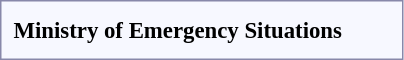<table style="border:1px solid #8888aa; background-color:#f7f8ff; padding:5px; font-size:95%; margin: 0px 12px 12px 0px;">
<tr style="text-align:center;">
<td rowspan=2><strong> Ministry of Emergency Situations</strong></td>
<td colspan=3></td>
<td colspan=3></td>
<td colspan=2></td>
<td colspan=2></td>
<td colspan=6></td>
<td colspan=6></td>
<td colspan=4 rowspan=2></td>
<td colspan=10></td>
</tr>
<tr style="text-align:center;">
<td colspan=3><br></td>
<td colspan=3><br></td>
<td colspan=2><br></td>
<td colspan=2><br></td>
<td colspan=6><br></td>
<td colspan=6><br></td>
<td colspan=10><br></td>
</tr>
</table>
